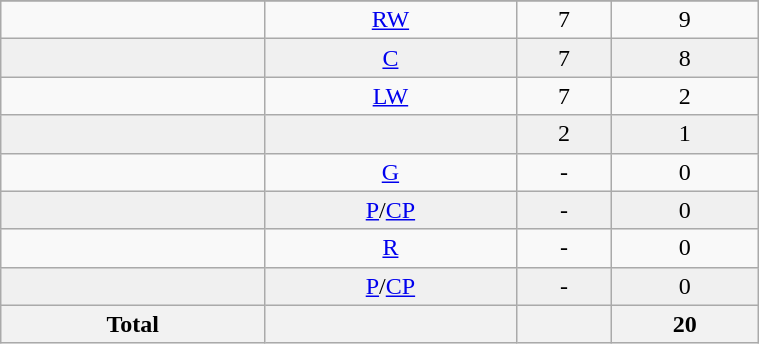<table class="wikitable sortable" width ="40%">
<tr align="center">
</tr>
<tr align="center" bgcolor="">
<td></td>
<td><a href='#'>RW</a></td>
<td>7</td>
<td>9</td>
</tr>
<tr align="center" bgcolor="f0f0f0">
<td></td>
<td><a href='#'>C</a></td>
<td>7</td>
<td>8</td>
</tr>
<tr align="center" bgcolor="">
<td></td>
<td><a href='#'>LW</a></td>
<td>7</td>
<td>2</td>
</tr>
<tr align="center" bgcolor="f0f0f0">
<td></td>
<td></td>
<td>2</td>
<td>1</td>
</tr>
<tr align="center" bgcolor="">
<td></td>
<td><a href='#'>G</a></td>
<td>-</td>
<td>0</td>
</tr>
<tr align="center" bgcolor="f0f0f0">
<td></td>
<td><a href='#'>P</a>/<a href='#'>CP</a></td>
<td>-</td>
<td>0</td>
</tr>
<tr align="center" bgcolor="">
<td></td>
<td><a href='#'>R</a></td>
<td>-</td>
<td>0</td>
</tr>
<tr align="center" bgcolor="f0f0f0">
<td></td>
<td><a href='#'>P</a>/<a href='#'>CP</a></td>
<td>-</td>
<td>0</td>
</tr>
<tr>
<th>Total</th>
<th></th>
<th></th>
<th>20</th>
</tr>
</table>
